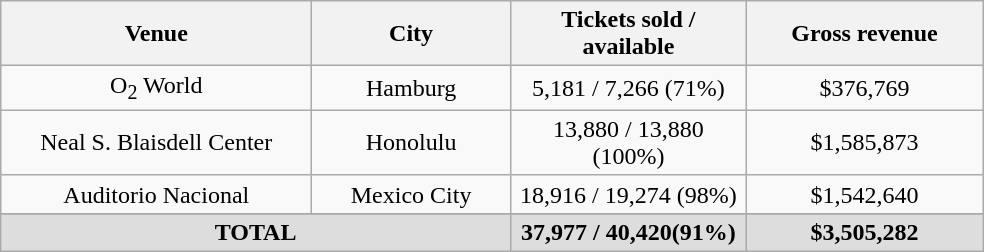<table class="wikitable" style="text-align:center">
<tr>
<th style="width:200px;">Venue</th>
<th style="width:125px;">City</th>
<th style="width:150px;">Tickets sold / available</th>
<th style="width:150px;">Gross revenue</th>
</tr>
<tr>
<td>O<sub>2</sub> World</td>
<td>Hamburg</td>
<td>5,181 / 7,266 (71%)</td>
<td>$376,769</td>
</tr>
<tr>
<td>Neal S. Blaisdell Center</td>
<td>Honolulu</td>
<td>13,880 / 13,880 (100%)</td>
<td>$1,585,873</td>
</tr>
<tr>
<td>Auditorio Nacional</td>
<td>Mexico City</td>
<td>18,916 / 19,274 (98%)</td>
<td>$1,542,640</td>
</tr>
<tr>
</tr>
<tr style="background:#ddd;">
<td colspan="2"><strong>TOTAL</strong></td>
<td><strong>37,977 / 40,420(91%)</strong></td>
<td><strong>$3,505,282</strong></td>
</tr>
</table>
